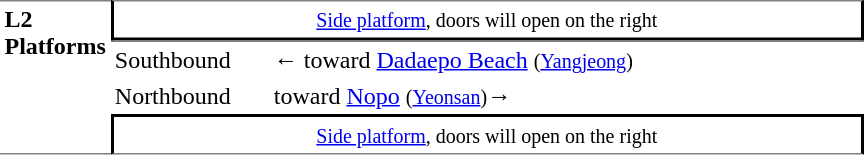<table table border=0 cellspacing=0 cellpadding=3>
<tr>
<td style="border-top:solid 1px gray;border-bottom:solid 1px gray;" width=50 rowspan=10 valign=top><strong>L2<br>Platforms</strong></td>
<td style="border-top:solid 1px gray;border-right:solid 2px black;border-left:solid 2px black;border-bottom:solid 2px black;text-align:center;" colspan=2><small><a href='#'>Side platform</a>, doors will open on the right</small></td>
</tr>
<tr>
<td style="border-bottom:solid 0px gray;border-top:solid 1px gray;" width=100>Southbound</td>
<td style="border-bottom:solid 0px gray;border-top:solid 1px gray;" width=390>←  toward <a href='#'>Dadaepo Beach</a> <small>(<a href='#'>Yangjeong</a>)</small></td>
</tr>
<tr>
<td>Northbound</td>
<td>  toward <a href='#'>Nopo</a> <small>(<a href='#'>Yeonsan</a>)</small>→</td>
</tr>
<tr>
<td style="border-top:solid 2px black;border-right:solid 2px black;border-left:solid 2px black;border-bottom:solid 1px gray;text-align:center;" colspan=2><small><a href='#'>Side platform</a>, doors will open on the right</small></td>
</tr>
</table>
